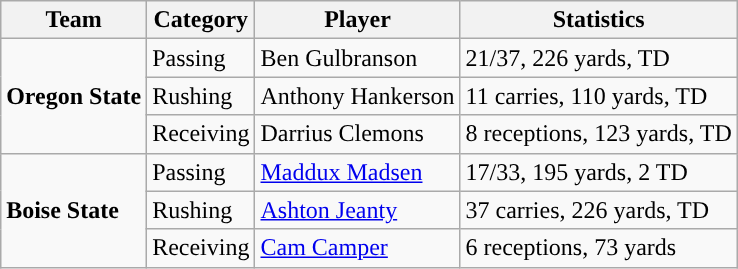<table class="wikitable" style="float: right;">
<tr>
<th>Team</th>
<th>Category</th>
<th>Player</th>
<th>Statistics</th>
</tr>
<tr>
<td rowspan=3><strong>Oregon State</strong></td>
<td>Passing</td>
<td>Ben Gulbranson</td>
<td>21/37, 226 yards, TD</td>
</tr>
<tr>
<td>Rushing</td>
<td>Anthony Hankerson</td>
<td>11 carries, 110 yards, TD</td>
</tr>
<tr>
<td>Receiving</td>
<td>Darrius Clemons</td>
<td>8 receptions, 123 yards, TD</td>
</tr>
<tr>
<td rowspan=3><strong>Boise State</strong></td>
<td>Passing</td>
<td><a href='#'>Maddux Madsen</a></td>
<td>17/33, 195 yards, 2 TD</td>
</tr>
<tr>
<td>Rushing</td>
<td><a href='#'>Ashton Jeanty</a></td>
<td>37 carries, 226 yards, TD</td>
</tr>
<tr>
<td>Receiving</td>
<td><a href='#'>Cam Camper</a></td>
<td>6 receptions, 73 yards</td>
</tr>
</table>
